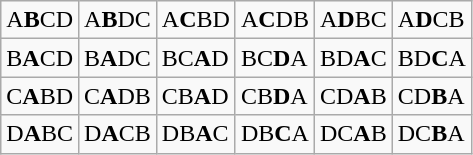<table class="wikitable">
<tr>
<td>A<strong>B</strong>CD</td>
<td>A<strong>B</strong>DC</td>
<td>A<strong>C</strong>BD</td>
<td>A<strong>C</strong>DB</td>
<td>A<strong>D</strong>BC</td>
<td>A<strong>D</strong>CB</td>
</tr>
<tr>
<td>B<strong>A</strong>CD</td>
<td>B<strong>A</strong>DC</td>
<td>BC<strong>A</strong>D</td>
<td>BC<strong>D</strong>A</td>
<td>BD<strong>A</strong>C</td>
<td>BD<strong>C</strong>A</td>
</tr>
<tr>
<td>C<strong>A</strong>BD</td>
<td>C<strong>A</strong>DB</td>
<td>CB<strong>A</strong>D</td>
<td>CB<strong>D</strong>A</td>
<td>CD<strong>A</strong>B</td>
<td>CD<strong>B</strong>A</td>
</tr>
<tr>
<td>D<strong>A</strong>BC</td>
<td>D<strong>A</strong>CB</td>
<td>DB<strong>A</strong>C</td>
<td>DB<strong>C</strong>A</td>
<td>DC<strong>A</strong>B</td>
<td>DC<strong>B</strong>A</td>
</tr>
</table>
